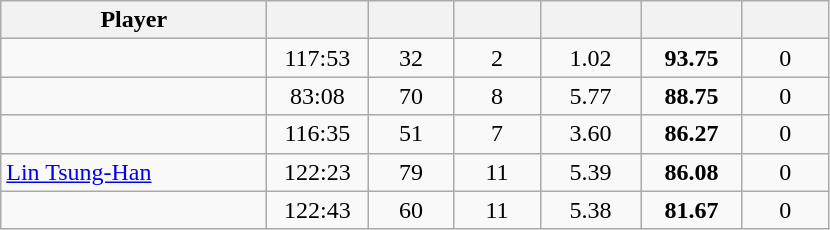<table class="wikitable sortable" style="text-align:center;">
<tr>
<th width="170px">Player</th>
<th width="60px"></th>
<th width="50px"></th>
<th width="50px"></th>
<th width="60px"></th>
<th width="60px"></th>
<th width="50px"></th>
</tr>
<tr>
<td align="left"> </td>
<td>117:53</td>
<td>32</td>
<td>2</td>
<td>1.02</td>
<td><strong>93.75</strong></td>
<td>0</td>
</tr>
<tr>
<td align="left"> </td>
<td>83:08</td>
<td>70</td>
<td>8</td>
<td>5.77</td>
<td><strong>88.75</strong></td>
<td>0</td>
</tr>
<tr>
<td align="left"> </td>
<td>116:35</td>
<td>51</td>
<td>7</td>
<td>3.60</td>
<td><strong>86.27</strong></td>
<td>0</td>
</tr>
<tr>
<td align="left"> <a href='#'>Lin Tsung-Han</a></td>
<td>122:23</td>
<td>79</td>
<td>11</td>
<td>5.39</td>
<td><strong>86.08</strong></td>
<td>0</td>
</tr>
<tr>
<td align="left"> </td>
<td>122:43</td>
<td>60</td>
<td>11</td>
<td>5.38</td>
<td><strong>81.67</strong></td>
<td>0</td>
</tr>
</table>
